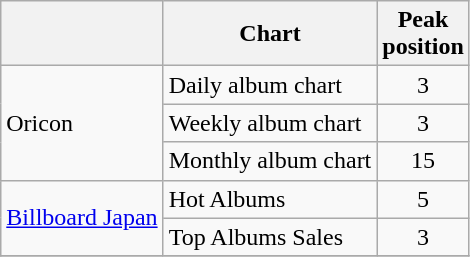<table class="wikitable">
<tr>
<th></th>
<th>Chart</th>
<th>Peak<br>position</th>
</tr>
<tr>
<td rowspan="3">Oricon</td>
<td>Daily album chart</td>
<td align="center">3 </td>
</tr>
<tr>
<td>Weekly album chart</td>
<td align="center">3 </td>
</tr>
<tr>
<td>Monthly album chart</td>
<td align="center">15 </td>
</tr>
<tr>
<td rowspan="2"><a href='#'>Billboard Japan</a></td>
<td>Hot Albums</td>
<td align="center">5 </td>
</tr>
<tr>
<td>Top Albums Sales</td>
<td align="center">3 </td>
</tr>
<tr>
</tr>
</table>
